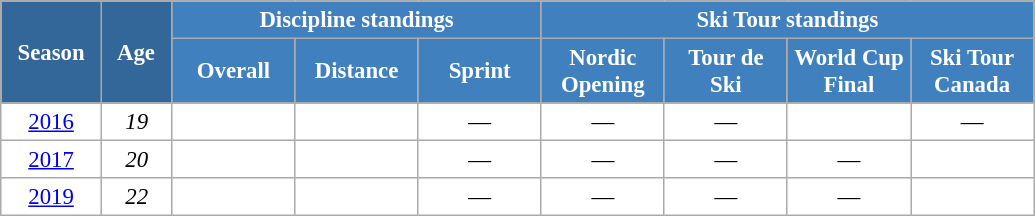<table class="wikitable" style="font-size:95%; text-align:center; border:grey solid 1px; border-collapse:collapse; background:#ffffff;">
<tr>
<th style="background-color:#369; color:white; width:60px;" rowspan="2"> Season </th>
<th style="background-color:#369; color:white; width:40px;" rowspan="2"> Age </th>
<th style="background-color:#4180be; color:white;" colspan="3">Discipline standings</th>
<th style="background-color:#4180be; color:white;" colspan="4">Ski Tour standings</th>
</tr>
<tr>
<th style="background-color:#4180be; color:white; width:75px;">Overall</th>
<th style="background-color:#4180be; color:white; width:75px;">Distance</th>
<th style="background-color:#4180be; color:white; width:75px;">Sprint</th>
<th style="background-color:#4180be; color:white; width:75px;">Nordic<br>Opening</th>
<th style="background-color:#4180be; color:white; width:75px;">Tour de<br>Ski</th>
<th style="background-color:#4180be; color:white; width:75px;">World Cup<br>Final</th>
<th style="background-color:#4180be; color:white; width:75px;">Ski Tour<br>Canada</th>
</tr>
<tr>
<td><a href='#'>2016</a></td>
<td><em>19</em></td>
<td></td>
<td></td>
<td>—</td>
<td>—</td>
<td>—</td>
<td></td>
<td>—</td>
</tr>
<tr>
<td><a href='#'>2017</a></td>
<td><em>20</em></td>
<td></td>
<td></td>
<td>—</td>
<td>—</td>
<td>—</td>
<td>—</td>
<td></td>
</tr>
<tr>
<td><a href='#'>2019</a></td>
<td><em>22</em></td>
<td></td>
<td></td>
<td>—</td>
<td>—</td>
<td>—</td>
<td>—</td>
<td></td>
</tr>
</table>
